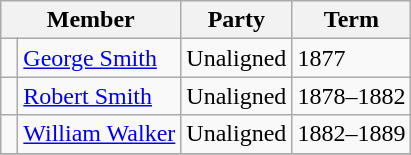<table class="wikitable">
<tr>
<th colspan="2">Member</th>
<th>Party</th>
<th>Term</th>
</tr>
<tr>
<td> </td>
<td><a href='#'>George Smith</a></td>
<td>Unaligned</td>
<td>1877</td>
</tr>
<tr>
<td> </td>
<td><a href='#'>Robert Smith</a></td>
<td>Unaligned</td>
<td>1878–1882</td>
</tr>
<tr>
<td> </td>
<td><a href='#'>William Walker</a></td>
<td>Unaligned</td>
<td>1882–1889</td>
</tr>
<tr>
</tr>
</table>
